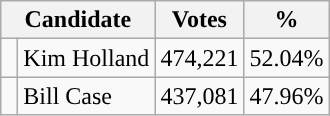<table class="wikitable">
<tr>
<th colspan="2" rowspan="1" align="center" valign="top"><strong>Candidate</strong></th>
<th valign="top"><strong>Votes</strong></th>
<th valign="top"><strong>%</strong></th>
</tr>
<tr>
<td style="background-color:"> </td>
<td>Kim Holland</td>
<td>474,221</td>
<td>52.04%</td>
</tr>
<tr>
<td style="background-color:"> </td>
<td>Bill Case</td>
<td>437,081</td>
<td>47.96%</td>
</tr>
</table>
